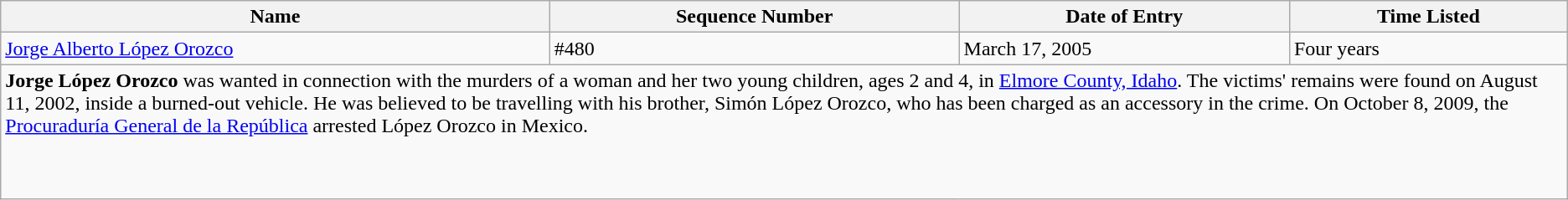<table class="wikitable">
<tr>
<th>Name</th>
<th>Sequence Number</th>
<th>Date of Entry</th>
<th>Time Listed</th>
</tr>
<tr>
<td height="10"><a href='#'>Jorge Alberto López Orozco</a></td>
<td>#480</td>
<td>March 17, 2005</td>
<td>Four years</td>
</tr>
<tr>
<td colspan="4" valign="top" height="100"><strong>Jorge López Orozco</strong> was wanted in connection with the murders of a woman and her two young children, ages 2 and 4, in <a href='#'>Elmore County, Idaho</a>. The victims' remains were found on August 11, 2002, inside a burned-out vehicle. He was believed to be travelling with his brother, Simón López Orozco, who has been charged as an accessory in the crime. On October 8, 2009, the <a href='#'>Procuraduría General de la República</a> arrested López Orozco in Mexico.</td>
</tr>
</table>
